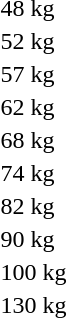<table>
<tr>
<td>48 kg</td>
<td></td>
<td></td>
<td></td>
</tr>
<tr>
<td>52 kg</td>
<td></td>
<td></td>
<td></td>
</tr>
<tr>
<td>57 kg</td>
<td></td>
<td></td>
<td></td>
</tr>
<tr>
<td>62 kg</td>
<td></td>
<td></td>
<td></td>
</tr>
<tr>
<td>68 kg</td>
<td></td>
<td></td>
<td></td>
</tr>
<tr>
<td>74 kg</td>
<td></td>
<td></td>
<td></td>
</tr>
<tr>
<td>82 kg</td>
<td></td>
<td></td>
<td></td>
</tr>
<tr>
<td>90 kg</td>
<td></td>
<td></td>
<td></td>
</tr>
<tr>
<td>100 kg</td>
<td></td>
<td></td>
<td></td>
</tr>
<tr>
<td>130 kg</td>
<td></td>
<td></td>
<td></td>
</tr>
<tr>
</tr>
</table>
